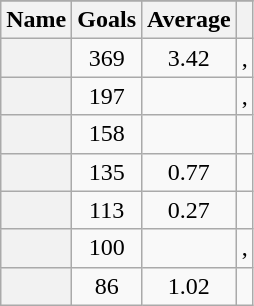<table class="wikitable sortable plainrowheaders static-row-numbers" style="text-align:center">
<tr>
</tr>
<tr>
<th scope="col">Name</th>
<th scope="col">Goals</th>
<th scope="col">Average</th>
<th scope="col"></th>
</tr>
<tr>
<th scope="row"></th>
<td>369</td>
<td>3.42</td>
<td>, </td>
</tr>
<tr>
<th scope="row"></th>
<td>197</td>
<td></td>
<td>, </td>
</tr>
<tr>
<th scope="row"></th>
<td>158</td>
<td></td>
<td></td>
</tr>
<tr>
<th scope="row"></th>
<td>135</td>
<td>0.77</td>
<td></td>
</tr>
<tr>
<th scope="row"></th>
<td>113</td>
<td>0.27</td>
<td></td>
</tr>
<tr>
<th scope="row"></th>
<td>100</td>
<td></td>
<td>, </td>
</tr>
<tr>
<th scope="row"></th>
<td>86</td>
<td>1.02</td>
<td></td>
</tr>
</table>
